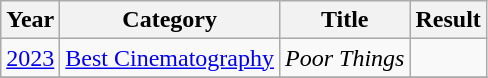<table class="wikitable">
<tr>
<th>Year</th>
<th>Category</th>
<th>Title</th>
<th>Result</th>
</tr>
<tr>
<td><a href='#'>2023</a></td>
<td><a href='#'>Best Cinematography</a></td>
<td><em>Poor Things</em></td>
<td></td>
</tr>
<tr>
</tr>
</table>
